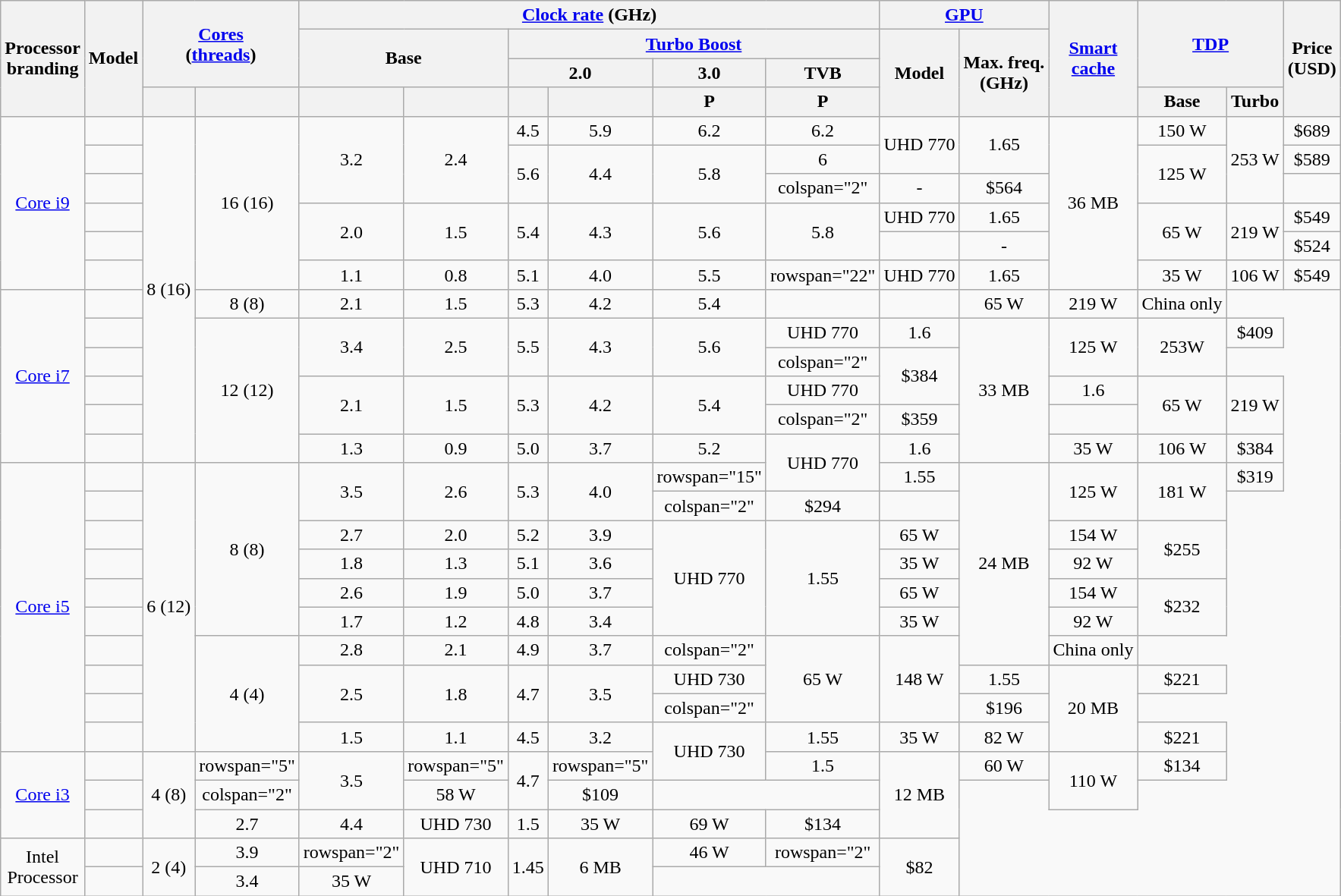<table class="wikitable sortable sort-under" style="text-align:center;">
<tr>
<th rowspan="4">Processor<br>branding</th>
<th rowspan="4">Model</th>
<th colspan="2" rowspan="3"><a href='#'>Cores</a><br>(<a href='#'>threads</a>)</th>
<th colspan="6"><a href='#'>Clock rate</a> (GHz)</th>
<th colspan="2"><a href='#'>GPU</a></th>
<th rowspan="4"><a href='#'>Smart<br>cache</a></th>
<th colspan="2" rowspan="3"><a href='#'>TDP</a></th>
<th rowspan="4">Price<br>(USD)</th>
</tr>
<tr>
<th colspan="2" rowspan="2">Base</th>
<th colspan="4"><a href='#'>Turbo Boost</a></th>
<th rowspan="3">Model</th>
<th rowspan="3">Max. freq.<br>(GHz)</th>
</tr>
<tr>
<th colspan="2">2.0</th>
<th>3.0</th>
<th>TVB</th>
</tr>
<tr>
<th></th>
<th></th>
<th></th>
<th></th>
<th></th>
<th></th>
<th>P</th>
<th>P</th>
<th>Base</th>
<th>Turbo</th>
</tr>
<tr>
<td rowspan="6"><a href='#'>Core i9</a></td>
<td></td>
<td rowspan="12">8 (16)</td>
<td rowspan="6">16 (16)</td>
<td rowspan="3">3.2</td>
<td rowspan="3">2.4</td>
<td>4.5</td>
<td>5.9</td>
<td>6.2</td>
<td>6.2</td>
<td rowspan="2">UHD 770</td>
<td rowspan="2">1.65</td>
<td rowspan="6">36 MB</td>
<td>150 W</td>
<td rowspan="3">253 W</td>
<td>$689</td>
</tr>
<tr>
<td></td>
<td rowspan="2">5.6    </td>
<td rowspan="2">4.4    </td>
<td rowspan="2">5.8    </td>
<td>6</td>
<td rowspan="2">125 W</td>
<td>$589</td>
</tr>
<tr>
<td></td>
<td>colspan="2" </td>
<td>-</td>
<td>$564</td>
</tr>
<tr>
<td></td>
<td rowspan="2">2.0</td>
<td rowspan="2">1.5</td>
<td rowspan="2">5.4</td>
<td rowspan="2">4.3</td>
<td rowspan="2">5.6</td>
<td rowspan="2">5.8</td>
<td>UHD 770</td>
<td>1.65</td>
<td rowspan="2">65 W</td>
<td rowspan="2">219 W</td>
<td>$549</td>
</tr>
<tr>
<td></td>
<td></td>
<td ->-</td>
<td>$524</td>
</tr>
<tr>
<td></td>
<td>1.1</td>
<td>0.8</td>
<td>5.1</td>
<td>4.0</td>
<td>5.5</td>
<td>rowspan="22" </td>
<td>UHD 770</td>
<td>1.65</td>
<td>35 W</td>
<td>106 W</td>
<td>$549</td>
</tr>
<tr>
<td rowspan="6"><a href='#'>Core i7</a></td>
<td></td>
<td>8 (8)</td>
<td>2.1</td>
<td>1.5</td>
<td>5.3</td>
<td>4.2</td>
<td>5.4</td>
<td></td>
<td></td>
<td>65 W</td>
<td>219 W</td>
<td>China only</td>
</tr>
<tr>
<td></td>
<td rowspan="5">12 (12)</td>
<td rowspan="2">3.4</td>
<td rowspan="2">2.5</td>
<td rowspan="2">5.5</td>
<td rowspan="2">4.3</td>
<td rowspan="2">5.6</td>
<td>UHD 770</td>
<td>1.6</td>
<td rowspan="5">33 MB</td>
<td rowspan="2">125 W</td>
<td rowspan="2">253W</td>
<td>$409</td>
</tr>
<tr>
<td></td>
<td>colspan="2" </td>
<td rowspan="2">$384</td>
</tr>
<tr>
<td></td>
<td rowspan="2">2.1</td>
<td rowspan="2">1.5</td>
<td rowspan="2">5.3</td>
<td rowspan="2">4.2</td>
<td rowspan="2">5.4</td>
<td>UHD 770</td>
<td>1.6</td>
<td rowspan="2">65 W</td>
<td rowspan="2">219 W</td>
</tr>
<tr>
<td></td>
<td>colspan="2" </td>
<td>$359</td>
</tr>
<tr>
<td></td>
<td>1.3</td>
<td>0.9</td>
<td>5.0</td>
<td>3.7</td>
<td>5.2</td>
<td rowspan="2">UHD 770</td>
<td>1.6</td>
<td>35 W</td>
<td>106 W</td>
<td>$384</td>
</tr>
<tr>
<td rowspan="10"><a href='#'>Core i5</a></td>
<td></td>
<td rowspan="10">6 (12)</td>
<td rowspan="6">8 (8)</td>
<td rowspan="2">3.5</td>
<td rowspan="2">2.6</td>
<td rowspan="2">5.3</td>
<td rowspan="2">4.0</td>
<td>rowspan="15" </td>
<td>1.55</td>
<td rowspan="7">24 MB</td>
<td rowspan="2">125 W</td>
<td rowspan="2">181 W</td>
<td>$319</td>
</tr>
<tr>
<td></td>
<td>colspan="2" </td>
<td>$294</td>
</tr>
<tr>
<td></td>
<td>2.7</td>
<td>2.0</td>
<td>5.2</td>
<td>3.9</td>
<td rowspan="4">UHD 770</td>
<td rowspan="4">1.55</td>
<td>65 W</td>
<td>154 W</td>
<td rowspan="2">$255</td>
</tr>
<tr>
<td></td>
<td>1.8</td>
<td>1.3</td>
<td>5.1</td>
<td>3.6</td>
<td>35 W</td>
<td>92 W</td>
</tr>
<tr>
<td></td>
<td>2.6</td>
<td>1.9</td>
<td>5.0</td>
<td>3.7</td>
<td>65 W</td>
<td>154 W</td>
<td rowspan="2">$232</td>
</tr>
<tr>
<td></td>
<td>1.7</td>
<td>1.2</td>
<td>4.8</td>
<td>3.4</td>
<td>35 W</td>
<td>92 W</td>
</tr>
<tr>
<td></td>
<td rowspan="4">4 (4)</td>
<td>2.8</td>
<td>2.1</td>
<td>4.9</td>
<td>3.7</td>
<td>colspan="2" </td>
<td rowspan="3">65 W</td>
<td rowspan="3">148 W</td>
<td>China only</td>
</tr>
<tr>
<td></td>
<td rowspan="2">2.5</td>
<td rowspan="2">1.8</td>
<td rowspan="2">4.7</td>
<td rowspan="2">3.5</td>
<td>UHD 730</td>
<td>1.55</td>
<td rowspan="3">20 MB</td>
<td>$221</td>
</tr>
<tr>
<td></td>
<td>colspan="2" </td>
<td>$196</td>
</tr>
<tr>
<td></td>
<td>1.5</td>
<td>1.1</td>
<td>4.5</td>
<td>3.2</td>
<td rowspan="2">UHD 730</td>
<td>1.55</td>
<td>35 W</td>
<td>82 W</td>
<td>$221</td>
</tr>
<tr>
<td rowspan="3"><a href='#'>Core i3</a></td>
<td></td>
<td rowspan="3">4 (8)</td>
<td>rowspan="5" </td>
<td rowspan="2">3.5</td>
<td>rowspan="5" </td>
<td rowspan="2">4.7</td>
<td>rowspan="5" </td>
<td>1.5</td>
<td rowspan="3">12 MB</td>
<td>60 W</td>
<td rowspan="2">110 W</td>
<td>$134</td>
</tr>
<tr>
<td></td>
<td>colspan="2" </td>
<td>58 W</td>
<td>$109</td>
</tr>
<tr>
<td></td>
<td>2.7</td>
<td>4.4</td>
<td>UHD 730</td>
<td>1.5</td>
<td>35 W</td>
<td>69 W</td>
<td>$134</td>
</tr>
<tr>
<td rowspan="2">Intel<br>Processor</td>
<td></td>
<td rowspan="2">2 (4)</td>
<td>3.9</td>
<td>rowspan="2" </td>
<td rowspan="2">UHD 710</td>
<td rowspan="2">1.45</td>
<td rowspan="2">6 MB</td>
<td>46 W</td>
<td>rowspan="2" </td>
<td rowspan="2">$82</td>
</tr>
<tr>
<td></td>
<td>3.4</td>
<td>35 W</td>
</tr>
</table>
